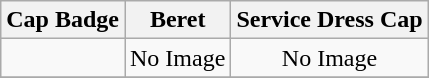<table class="wikitable"  style="text-align: center;">
<tr>
<th>Cap Badge</th>
<th>Beret</th>
<th>Service Dress Cap</th>
</tr>
<tr>
<td></td>
<td>No Image</td>
<td>No Image</td>
</tr>
<tr>
</tr>
</table>
